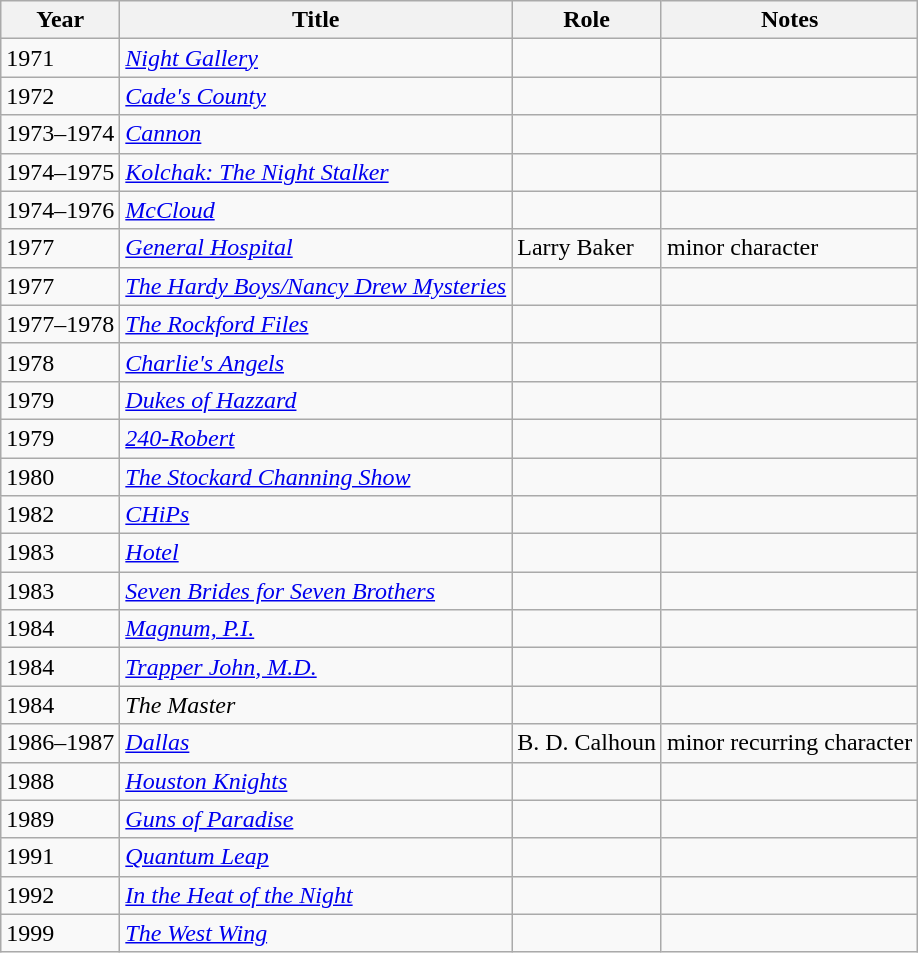<table class="wikitable">
<tr>
<th>Year</th>
<th>Title</th>
<th>Role</th>
<th>Notes</th>
</tr>
<tr>
<td>1971</td>
<td><em><a href='#'>Night Gallery</a></em></td>
<td></td>
<td></td>
</tr>
<tr>
<td>1972</td>
<td><em><a href='#'>Cade's County</a></em></td>
<td></td>
<td></td>
</tr>
<tr>
<td>1973–1974</td>
<td><a href='#'><em>Cannon</em></a></td>
<td></td>
<td></td>
</tr>
<tr>
<td>1974–1975</td>
<td><em><a href='#'>Kolchak: The Night Stalker</a></em></td>
<td></td>
<td></td>
</tr>
<tr>
<td>1974–1976</td>
<td><a href='#'><em>McCloud</em></a></td>
<td></td>
<td></td>
</tr>
<tr>
<td>1977</td>
<td><em><a href='#'>General Hospital</a></em></td>
<td>Larry Baker</td>
<td>minor character</td>
</tr>
<tr>
<td>1977</td>
<td><em><a href='#'>The Hardy Boys/Nancy Drew Mysteries</a></em></td>
<td></td>
<td></td>
</tr>
<tr>
<td>1977–1978</td>
<td><em><a href='#'>The Rockford Files</a></em></td>
<td></td>
<td></td>
</tr>
<tr>
<td>1978</td>
<td><em><a href='#'>Charlie's Angels</a></em></td>
<td></td>
<td></td>
</tr>
<tr>
<td>1979</td>
<td><a href='#'><em>Dukes of Hazzard</em></a></td>
<td></td>
<td></td>
</tr>
<tr>
<td>1979</td>
<td><em><a href='#'>240-Robert</a></em></td>
<td></td>
<td></td>
</tr>
<tr>
<td>1980</td>
<td><em><a href='#'>The Stockard Channing Show</a></em></td>
<td></td>
<td></td>
</tr>
<tr>
<td>1982</td>
<td><em><a href='#'>CHiPs</a></em></td>
<td></td>
<td></td>
</tr>
<tr>
<td>1983</td>
<td><a href='#'><em>Hotel</em></a></td>
<td></td>
<td></td>
</tr>
<tr>
<td>1983</td>
<td><a href='#'><em>Seven Brides for Seven Brothers</em></a></td>
<td></td>
<td></td>
</tr>
<tr>
<td>1984</td>
<td><em><a href='#'>Magnum, P.I.</a></em></td>
<td></td>
<td></td>
</tr>
<tr>
<td>1984</td>
<td><em><a href='#'>Trapper John, M.D.</a></em></td>
<td></td>
<td></td>
</tr>
<tr>
<td>1984</td>
<td><em>The Master</em></td>
<td></td>
<td></td>
</tr>
<tr>
<td>1986–1987</td>
<td><em><a href='#'>Dallas</a></em></td>
<td>B. D. Calhoun</td>
<td>minor recurring character</td>
</tr>
<tr>
<td>1988</td>
<td><em><a href='#'>Houston Knights</a></em></td>
<td></td>
<td></td>
</tr>
<tr>
<td>1989</td>
<td><em><a href='#'>Guns of Paradise</a></em></td>
<td></td>
<td></td>
</tr>
<tr>
<td>1991</td>
<td><em><a href='#'>Quantum Leap</a></em></td>
<td></td>
<td></td>
</tr>
<tr>
<td>1992</td>
<td><a href='#'><em>In the Heat of the Night</em></a></td>
<td></td>
<td></td>
</tr>
<tr>
<td>1999</td>
<td><em><a href='#'>The West Wing</a></em></td>
<td></td>
<td></td>
</tr>
</table>
